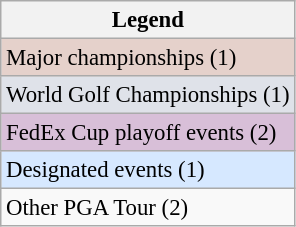<table class="wikitable" style="font-size:95%;">
<tr>
<th>Legend</th>
</tr>
<tr style="background:#e5d1cb;">
<td>Major championships (1)</td>
</tr>
<tr style="background:#dfe2e9;">
<td>World Golf Championships (1)</td>
</tr>
<tr style="background:thistle;">
<td>FedEx Cup playoff events (2)</td>
</tr>
<tr style="background:#D6E8FF;">
<td>Designated events (1)</td>
</tr>
<tr>
<td>Other PGA Tour (2)</td>
</tr>
</table>
